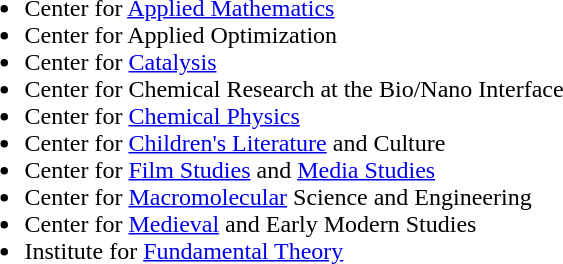<table>
<tr>
<td valign="top" width=35%><br><ul><li>Center for <a href='#'>Applied Mathematics</a></li><li>Center for Applied Optimization</li><li>Center for <a href='#'>Catalysis</a></li><li>Center for Chemical Research at the Bio/Nano Interface</li><li>Center for <a href='#'>Chemical Physics</a></li><li>Center for <a href='#'>Children's Literature</a> and Culture</li><li>Center for <a href='#'>Film Studies</a> and <a href='#'>Media Studies</a></li><li>Center for <a href='#'>Macromolecular</a> Science and Engineering</li><li>Center for <a href='#'>Medieval</a> and Early Modern Studies</li><li>Institute for <a href='#'>Fundamental Theory</a></li></ul></td>
</tr>
</table>
